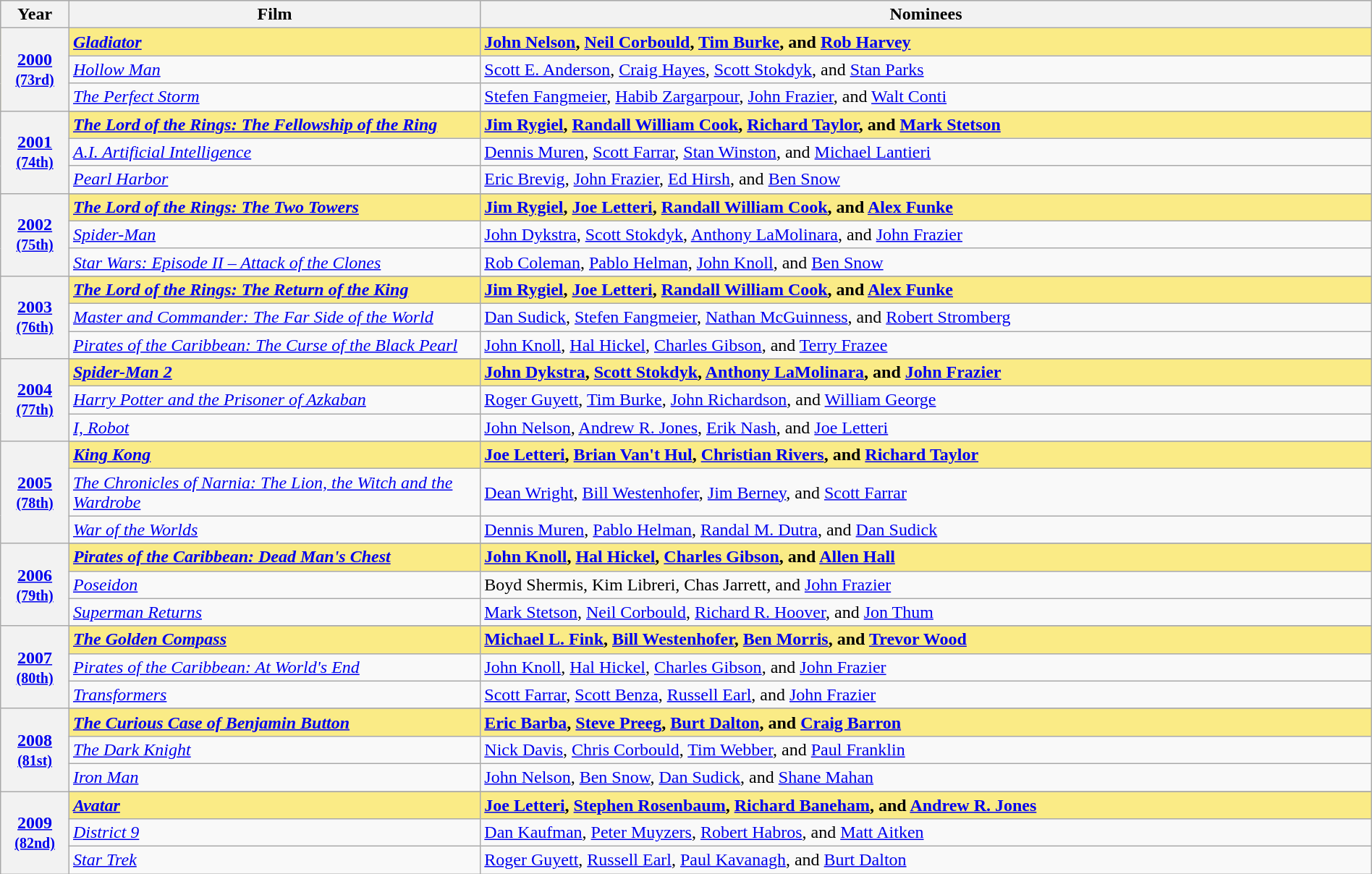<table class="wikitable" style="width:100%">
<tr bgcolor="#bebebe">
<th width="5%">Year</th>
<th width="30%">Film</th>
<th width="65%">Nominees</th>
</tr>
<tr style="background:#FAEB86">
<th rowspan="3"><a href='#'>2000</a><br><small><a href='#'>(73rd)</a></small></th>
<td><strong><em><a href='#'>Gladiator</a></em></strong></td>
<td><strong><a href='#'>John Nelson</a>, <a href='#'>Neil Corbould</a>, <a href='#'>Tim Burke</a>, and <a href='#'>Rob Harvey</a></strong></td>
</tr>
<tr>
<td><em><a href='#'>Hollow Man</a></em></td>
<td><a href='#'>Scott E. Anderson</a>, <a href='#'>Craig Hayes</a>, <a href='#'>Scott Stokdyk</a>, and <a href='#'>Stan Parks</a></td>
</tr>
<tr>
<td><em><a href='#'>The Perfect Storm</a></em></td>
<td><a href='#'>Stefen Fangmeier</a>, <a href='#'>Habib Zargarpour</a>, <a href='#'>John Frazier</a>, and <a href='#'>Walt Conti</a></td>
</tr>
<tr>
<th rowspan="4" style="text-align:center"><a href='#'>2001</a><br><small><a href='#'>(74th)</a></small></th>
</tr>
<tr style="background:#FAEB86">
<td><strong><em><a href='#'>The Lord of the Rings: The Fellowship of the Ring</a></em></strong></td>
<td><strong><a href='#'>Jim Rygiel</a>, <a href='#'>Randall William Cook</a>, <a href='#'>Richard Taylor</a>, and <a href='#'>Mark Stetson</a></strong></td>
</tr>
<tr>
<td><em><a href='#'>A.I. Artificial Intelligence</a></em></td>
<td><a href='#'>Dennis Muren</a>, <a href='#'>Scott Farrar</a>, <a href='#'>Stan Winston</a>, and <a href='#'>Michael Lantieri</a></td>
</tr>
<tr>
<td><em><a href='#'>Pearl Harbor</a></em></td>
<td><a href='#'>Eric Brevig</a>, <a href='#'>John Frazier</a>, <a href='#'>Ed Hirsh</a>, and <a href='#'>Ben Snow</a></td>
</tr>
<tr>
<th rowspan="4" style="text-align:center"><a href='#'>2002</a><br><small><a href='#'>(75th)</a></small></th>
</tr>
<tr style="background:#FAEB86">
<td><strong><em><a href='#'>The Lord of the Rings: The Two Towers</a></em></strong></td>
<td><strong><a href='#'>Jim Rygiel</a>, <a href='#'>Joe Letteri</a>, <a href='#'>Randall William Cook</a>, and <a href='#'>Alex Funke</a></strong></td>
</tr>
<tr>
<td><em><a href='#'>Spider-Man</a></em></td>
<td><a href='#'>John Dykstra</a>, <a href='#'>Scott Stokdyk</a>, <a href='#'>Anthony LaMolinara</a>, and <a href='#'>John Frazier</a></td>
</tr>
<tr>
<td><em><a href='#'>Star Wars: Episode II – Attack of the Clones</a></em></td>
<td><a href='#'>Rob Coleman</a>, <a href='#'>Pablo Helman</a>, <a href='#'>John Knoll</a>, and <a href='#'>Ben Snow</a></td>
</tr>
<tr>
<th rowspan="4" style="text-align:center"><a href='#'>2003</a><br><small><a href='#'>(76th)</a></small></th>
</tr>
<tr style="background:#FAEB86">
<td><strong><em><a href='#'>The Lord of the Rings: The Return of the King</a></em></strong></td>
<td><strong><a href='#'>Jim Rygiel</a>, <a href='#'>Joe Letteri</a>, <a href='#'>Randall William Cook</a>, and <a href='#'>Alex Funke</a></strong></td>
</tr>
<tr>
<td><em><a href='#'>Master and Commander: The Far Side of the World</a></em></td>
<td><a href='#'>Dan Sudick</a>, <a href='#'>Stefen Fangmeier</a>, <a href='#'>Nathan McGuinness</a>, and <a href='#'>Robert Stromberg</a></td>
</tr>
<tr>
<td><em><a href='#'>Pirates of the Caribbean: The Curse of the Black Pearl</a></em></td>
<td><a href='#'>John Knoll</a>, <a href='#'>Hal Hickel</a>, <a href='#'>Charles Gibson</a>, and <a href='#'>Terry Frazee</a></td>
</tr>
<tr>
<th rowspan="4" style="text-align:center"><a href='#'>2004</a><br><small><a href='#'>(77th)</a></small></th>
</tr>
<tr style="background:#FAEB86">
<td><strong><em><a href='#'>Spider-Man 2</a></em></strong></td>
<td><strong><a href='#'>John Dykstra</a>, <a href='#'>Scott Stokdyk</a>, <a href='#'>Anthony LaMolinara</a>, and <a href='#'>John Frazier</a></strong></td>
</tr>
<tr>
<td><em><a href='#'>Harry Potter and the Prisoner of Azkaban</a></em></td>
<td><a href='#'>Roger Guyett</a>, <a href='#'>Tim Burke</a>, <a href='#'>John Richardson</a>, and <a href='#'>William George</a></td>
</tr>
<tr>
<td><em><a href='#'>I, Robot</a></em></td>
<td><a href='#'>John Nelson</a>, <a href='#'>Andrew R. Jones</a>, <a href='#'>Erik Nash</a>, and <a href='#'>Joe Letteri</a></td>
</tr>
<tr>
<th rowspan="4" style="text-align:center"><a href='#'>2005</a><br><small><a href='#'>(78th)</a></small></th>
</tr>
<tr style="background:#FAEB86">
<td><strong><em><a href='#'>King Kong</a></em></strong></td>
<td><strong><a href='#'>Joe Letteri</a>, <a href='#'>Brian Van't Hul</a>, <a href='#'>Christian Rivers</a>, and <a href='#'>Richard Taylor</a></strong></td>
</tr>
<tr>
<td><em><a href='#'>The Chronicles of Narnia: The Lion, the Witch and the Wardrobe</a></em></td>
<td><a href='#'>Dean Wright</a>, <a href='#'>Bill Westenhofer</a>, <a href='#'>Jim Berney</a>, and <a href='#'>Scott Farrar</a></td>
</tr>
<tr>
<td><em><a href='#'>War of the Worlds</a></em></td>
<td><a href='#'>Dennis Muren</a>, <a href='#'>Pablo Helman</a>, <a href='#'>Randal M. Dutra</a>, and <a href='#'>Dan Sudick</a></td>
</tr>
<tr>
<th rowspan="4" style="text-align:center"><a href='#'>2006</a><br><small><a href='#'>(79th)</a></small></th>
</tr>
<tr style="background:#FAEB86">
<td><strong><em><a href='#'>Pirates of the Caribbean: Dead Man's Chest</a></em></strong></td>
<td><strong><a href='#'>John Knoll</a>, <a href='#'>Hal Hickel</a>, <a href='#'>Charles Gibson</a>, and <a href='#'>Allen Hall</a></strong></td>
</tr>
<tr>
<td><em><a href='#'>Poseidon</a></em></td>
<td>Boyd Shermis, Kim Libreri, Chas Jarrett, and <a href='#'>John Frazier</a></td>
</tr>
<tr>
<td><em><a href='#'>Superman Returns</a></em></td>
<td><a href='#'>Mark Stetson</a>, <a href='#'>Neil Corbould</a>, <a href='#'>Richard R. Hoover</a>, and <a href='#'>Jon Thum</a></td>
</tr>
<tr>
<th rowspan="4" style="text-align:center"><a href='#'>2007</a><br><small><a href='#'>(80th)</a></small></th>
</tr>
<tr style="background:#FAEB86">
<td><strong><em><a href='#'>The Golden Compass</a></em></strong></td>
<td><strong><a href='#'>Michael L. Fink</a>, <a href='#'>Bill Westenhofer</a>, <a href='#'>Ben Morris</a>, and <a href='#'>Trevor Wood</a></strong></td>
</tr>
<tr>
<td><em><a href='#'>Pirates of the Caribbean: At World's End</a></em></td>
<td><a href='#'>John Knoll</a>, <a href='#'>Hal Hickel</a>, <a href='#'>Charles Gibson</a>, and <a href='#'>John Frazier</a></td>
</tr>
<tr>
<td><em><a href='#'>Transformers</a></em></td>
<td><a href='#'>Scott Farrar</a>, <a href='#'>Scott Benza</a>, <a href='#'>Russell Earl</a>, and <a href='#'>John Frazier</a></td>
</tr>
<tr>
<th rowspan="4" style="text-align:center"><a href='#'>2008</a><br><small><a href='#'>(81st)</a></small></th>
</tr>
<tr style="background:#FAEB86">
<td><strong><em><a href='#'>The Curious Case of Benjamin Button</a></em></strong></td>
<td><strong><a href='#'>Eric Barba</a>, <a href='#'>Steve Preeg</a>, <a href='#'>Burt Dalton</a>, and <a href='#'>Craig Barron</a></strong></td>
</tr>
<tr>
<td><em><a href='#'>The Dark Knight</a></em></td>
<td><a href='#'>Nick Davis</a>, <a href='#'>Chris Corbould</a>, <a href='#'>Tim Webber</a>, and <a href='#'>Paul Franklin</a></td>
</tr>
<tr>
<td><em><a href='#'>Iron Man</a></em></td>
<td><a href='#'>John Nelson</a>, <a href='#'>Ben Snow</a>, <a href='#'>Dan Sudick</a>, and <a href='#'>Shane Mahan</a></td>
</tr>
<tr>
<th rowspan="4" style="text-align:center"><a href='#'>2009</a><br><small><a href='#'>(82nd)</a></small></th>
</tr>
<tr style="background:#FAEB86">
<td><strong><em><a href='#'>Avatar</a></em></strong></td>
<td><strong><a href='#'>Joe Letteri</a>, <a href='#'>Stephen Rosenbaum</a>, <a href='#'>Richard Baneham</a>, and <a href='#'>Andrew R. Jones</a></strong></td>
</tr>
<tr>
<td><em><a href='#'>District 9</a></em></td>
<td><a href='#'>Dan Kaufman</a>, <a href='#'>Peter Muyzers</a>, <a href='#'>Robert Habros</a>, and <a href='#'>Matt Aitken</a></td>
</tr>
<tr>
<td><em><a href='#'>Star Trek</a></em></td>
<td><a href='#'>Roger Guyett</a>, <a href='#'>Russell Earl</a>, <a href='#'>Paul Kavanagh</a>, and <a href='#'>Burt Dalton</a></td>
</tr>
</table>
